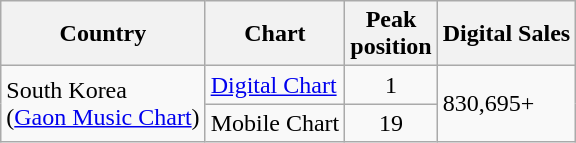<table class="wikitable sortable">
<tr>
<th>Country</th>
<th>Chart</th>
<th>Peak<br>position</th>
<th>Digital Sales</th>
</tr>
<tr>
<td rowspan="2">South Korea <br>(<a href='#'>Gaon Music Chart</a>)</td>
<td><a href='#'>Digital Chart</a></td>
<td align="center">1</td>
<td rowspan="2">830,695+</td>
</tr>
<tr>
<td>Mobile Chart</td>
<td align="center">19</td>
</tr>
</table>
